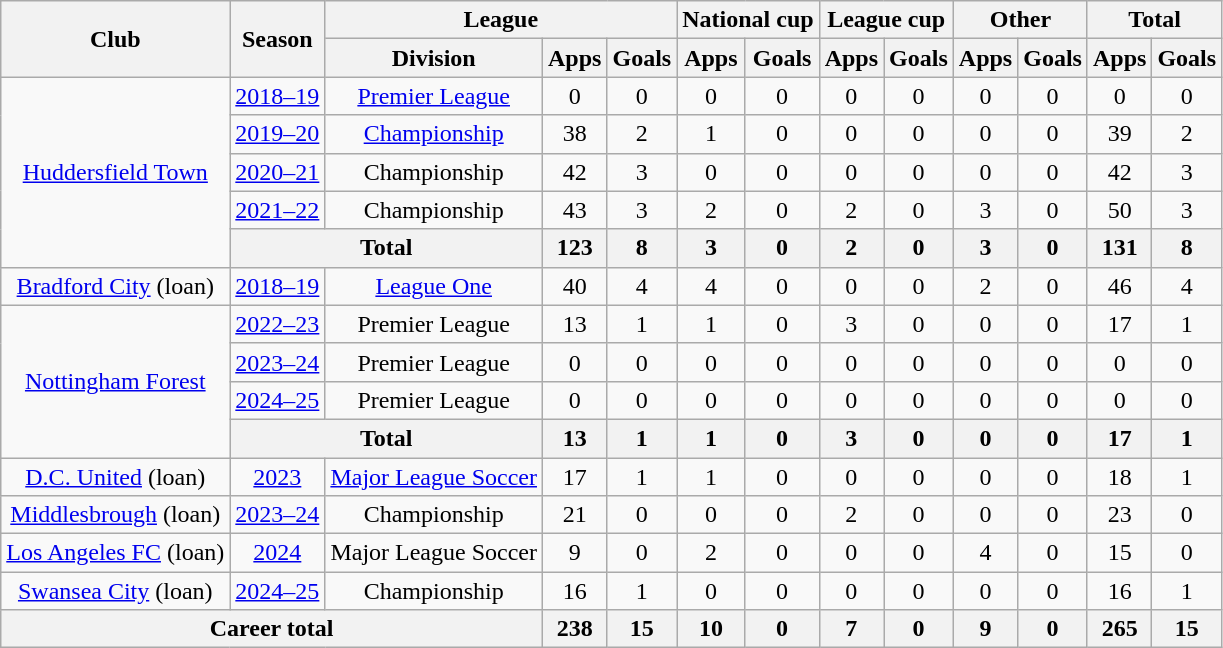<table class=wikitable style="text-align: center;">
<tr>
<th rowspan=2>Club</th>
<th rowspan=2>Season</th>
<th colspan=3>League</th>
<th colspan=2>National cup</th>
<th colspan=2>League cup</th>
<th colspan=2>Other</th>
<th colspan=2>Total</th>
</tr>
<tr>
<th>Division</th>
<th>Apps</th>
<th>Goals</th>
<th>Apps</th>
<th>Goals</th>
<th>Apps</th>
<th>Goals</th>
<th>Apps</th>
<th>Goals</th>
<th>Apps</th>
<th>Goals</th>
</tr>
<tr>
<td rowspan=5><a href='#'>Huddersfield Town</a></td>
<td><a href='#'>2018–19</a></td>
<td><a href='#'>Premier League</a></td>
<td>0</td>
<td>0</td>
<td>0</td>
<td>0</td>
<td>0</td>
<td>0</td>
<td>0</td>
<td>0</td>
<td>0</td>
<td>0</td>
</tr>
<tr>
<td><a href='#'>2019–20</a></td>
<td><a href='#'>Championship</a></td>
<td>38</td>
<td>2</td>
<td>1</td>
<td>0</td>
<td>0</td>
<td>0</td>
<td>0</td>
<td>0</td>
<td>39</td>
<td>2</td>
</tr>
<tr>
<td><a href='#'>2020–21</a></td>
<td>Championship</td>
<td>42</td>
<td>3</td>
<td>0</td>
<td>0</td>
<td>0</td>
<td>0</td>
<td>0</td>
<td>0</td>
<td>42</td>
<td>3</td>
</tr>
<tr>
<td><a href='#'>2021–22</a></td>
<td>Championship</td>
<td>43</td>
<td>3</td>
<td>2</td>
<td>0</td>
<td>2</td>
<td>0</td>
<td>3</td>
<td>0</td>
<td>50</td>
<td>3</td>
</tr>
<tr>
<th colspan=2>Total</th>
<th>123</th>
<th>8</th>
<th>3</th>
<th>0</th>
<th>2</th>
<th>0</th>
<th>3</th>
<th>0</th>
<th>131</th>
<th>8</th>
</tr>
<tr>
<td><a href='#'>Bradford City</a> (loan)</td>
<td><a href='#'>2018–19</a></td>
<td><a href='#'>League One</a></td>
<td>40</td>
<td>4</td>
<td>4</td>
<td>0</td>
<td>0</td>
<td>0</td>
<td>2</td>
<td>0</td>
<td>46</td>
<td>4</td>
</tr>
<tr>
<td rowspan=4><a href='#'>Nottingham Forest</a></td>
<td><a href='#'>2022–23</a></td>
<td>Premier League</td>
<td>13</td>
<td>1</td>
<td>1</td>
<td>0</td>
<td>3</td>
<td>0</td>
<td>0</td>
<td>0</td>
<td>17</td>
<td>1</td>
</tr>
<tr>
<td><a href='#'>2023–24</a></td>
<td>Premier League</td>
<td>0</td>
<td>0</td>
<td>0</td>
<td>0</td>
<td>0</td>
<td>0</td>
<td>0</td>
<td>0</td>
<td>0</td>
<td>0</td>
</tr>
<tr>
<td><a href='#'>2024–25</a></td>
<td>Premier League</td>
<td>0</td>
<td>0</td>
<td>0</td>
<td>0</td>
<td>0</td>
<td>0</td>
<td>0</td>
<td>0</td>
<td>0</td>
<td>0</td>
</tr>
<tr>
<th colspan=2>Total</th>
<th>13</th>
<th>1</th>
<th>1</th>
<th>0</th>
<th>3</th>
<th>0</th>
<th>0</th>
<th>0</th>
<th>17</th>
<th>1</th>
</tr>
<tr>
<td><a href='#'>D.C. United</a> (loan)</td>
<td><a href='#'>2023</a></td>
<td><a href='#'>Major League Soccer</a></td>
<td>17</td>
<td>1</td>
<td>1</td>
<td>0</td>
<td>0</td>
<td>0</td>
<td>0</td>
<td>0</td>
<td>18</td>
<td>1</td>
</tr>
<tr>
<td><a href='#'>Middlesbrough</a> (loan)</td>
<td><a href='#'>2023–24</a></td>
<td>Championship</td>
<td>21</td>
<td>0</td>
<td>0</td>
<td>0</td>
<td>2</td>
<td>0</td>
<td>0</td>
<td>0</td>
<td>23</td>
<td>0</td>
</tr>
<tr>
<td><a href='#'>Los Angeles FC</a> (loan)</td>
<td><a href='#'>2024</a></td>
<td>Major League Soccer</td>
<td>9</td>
<td>0</td>
<td>2</td>
<td>0</td>
<td>0</td>
<td>0</td>
<td>4</td>
<td>0</td>
<td>15</td>
<td>0</td>
</tr>
<tr>
<td><a href='#'>Swansea City</a> (loan)</td>
<td><a href='#'>2024–25</a></td>
<td>Championship</td>
<td>16</td>
<td>1</td>
<td>0</td>
<td>0</td>
<td>0</td>
<td>0</td>
<td>0</td>
<td>0</td>
<td>16</td>
<td>1</td>
</tr>
<tr>
<th colspan="3">Career total</th>
<th>238</th>
<th>15</th>
<th>10</th>
<th>0</th>
<th>7</th>
<th>0</th>
<th>9</th>
<th>0</th>
<th>265</th>
<th>15</th>
</tr>
</table>
